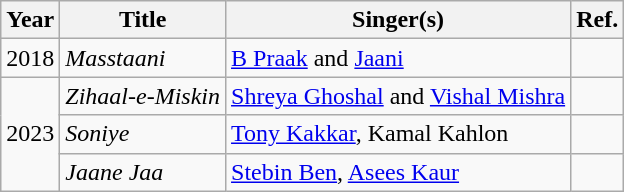<table class=wikitable>
<tr>
<th>Year</th>
<th>Title</th>
<th>Singer(s)</th>
<th>Ref.</th>
</tr>
<tr>
<td>2018</td>
<td><em>Masstaani</em></td>
<td><a href='#'>B Praak</a> and <a href='#'>Jaani</a></td>
<td></td>
</tr>
<tr>
<td rowspan="3">2023</td>
<td><em>Zihaal-e-Miskin</em></td>
<td><a href='#'>Shreya Ghoshal</a> and <a href='#'>Vishal Mishra</a></td>
<td></td>
</tr>
<tr>
<td><em>Soniye</em></td>
<td><a href='#'>Tony Kakkar</a>, Kamal Kahlon</td>
<td></td>
</tr>
<tr>
<td><em>Jaane Jaa</em></td>
<td><a href='#'>Stebin Ben</a>, <a href='#'>Asees Kaur</a></td>
<td></td>
</tr>
</table>
